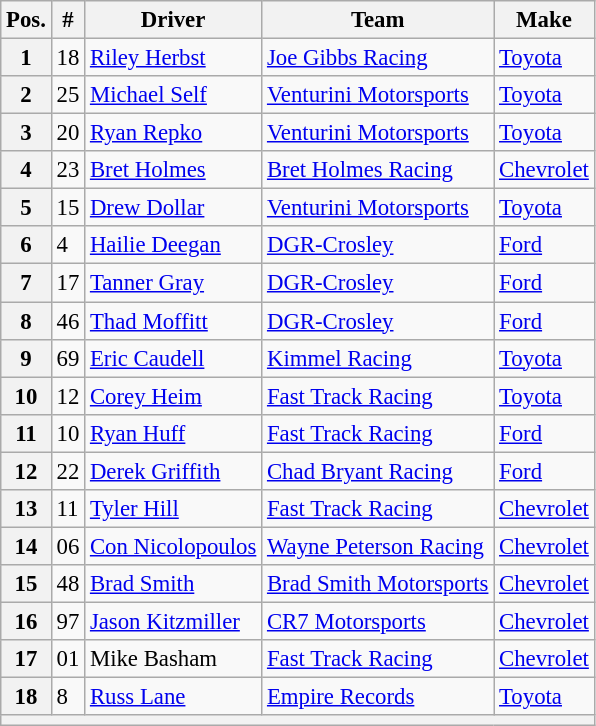<table class="wikitable" style="font-size:95%">
<tr>
<th>Pos.</th>
<th>#</th>
<th>Driver</th>
<th>Team</th>
<th>Make</th>
</tr>
<tr>
<th>1</th>
<td>18</td>
<td><a href='#'>Riley Herbst</a></td>
<td><a href='#'>Joe Gibbs Racing</a></td>
<td><a href='#'>Toyota</a></td>
</tr>
<tr>
<th>2</th>
<td>25</td>
<td><a href='#'>Michael Self</a></td>
<td><a href='#'>Venturini Motorsports</a></td>
<td><a href='#'>Toyota</a></td>
</tr>
<tr>
<th>3</th>
<td>20</td>
<td><a href='#'>Ryan Repko</a></td>
<td><a href='#'>Venturini Motorsports</a></td>
<td><a href='#'>Toyota</a></td>
</tr>
<tr>
<th>4</th>
<td>23</td>
<td><a href='#'>Bret Holmes</a></td>
<td><a href='#'>Bret Holmes Racing</a></td>
<td><a href='#'>Chevrolet</a></td>
</tr>
<tr>
<th>5</th>
<td>15</td>
<td><a href='#'>Drew Dollar</a></td>
<td><a href='#'>Venturini Motorsports</a></td>
<td><a href='#'>Toyota</a></td>
</tr>
<tr>
<th>6</th>
<td>4</td>
<td><a href='#'>Hailie Deegan</a></td>
<td><a href='#'>DGR-Crosley</a></td>
<td><a href='#'>Ford</a></td>
</tr>
<tr>
<th>7</th>
<td>17</td>
<td><a href='#'>Tanner Gray</a></td>
<td><a href='#'>DGR-Crosley</a></td>
<td><a href='#'>Ford</a></td>
</tr>
<tr>
<th>8</th>
<td>46</td>
<td><a href='#'>Thad Moffitt</a></td>
<td><a href='#'>DGR-Crosley</a></td>
<td><a href='#'>Ford</a></td>
</tr>
<tr>
<th>9</th>
<td>69</td>
<td><a href='#'>Eric Caudell</a></td>
<td><a href='#'>Kimmel Racing</a></td>
<td><a href='#'>Toyota</a></td>
</tr>
<tr>
<th>10</th>
<td>12</td>
<td><a href='#'>Corey Heim</a></td>
<td><a href='#'>Fast Track Racing</a></td>
<td><a href='#'>Toyota</a></td>
</tr>
<tr>
<th>11</th>
<td>10</td>
<td><a href='#'>Ryan Huff</a></td>
<td><a href='#'>Fast Track Racing</a></td>
<td><a href='#'>Ford</a></td>
</tr>
<tr>
<th>12</th>
<td>22</td>
<td><a href='#'>Derek Griffith</a></td>
<td><a href='#'>Chad Bryant Racing</a></td>
<td><a href='#'>Ford</a></td>
</tr>
<tr>
<th>13</th>
<td>11</td>
<td><a href='#'>Tyler Hill</a></td>
<td><a href='#'>Fast Track Racing</a></td>
<td><a href='#'>Chevrolet</a></td>
</tr>
<tr>
<th>14</th>
<td>06</td>
<td><a href='#'>Con Nicolopoulos</a></td>
<td><a href='#'>Wayne Peterson Racing</a></td>
<td><a href='#'>Chevrolet</a></td>
</tr>
<tr>
<th>15</th>
<td>48</td>
<td><a href='#'>Brad Smith</a></td>
<td><a href='#'>Brad Smith Motorsports</a></td>
<td><a href='#'>Chevrolet</a></td>
</tr>
<tr>
<th>16</th>
<td>97</td>
<td><a href='#'>Jason Kitzmiller</a></td>
<td><a href='#'>CR7 Motorsports</a></td>
<td><a href='#'>Chevrolet</a></td>
</tr>
<tr>
<th>17</th>
<td>01</td>
<td>Mike Basham</td>
<td><a href='#'>Fast Track Racing</a></td>
<td><a href='#'>Chevrolet</a></td>
</tr>
<tr>
<th>18</th>
<td>8</td>
<td><a href='#'>Russ Lane</a></td>
<td><a href='#'>Empire Records</a></td>
<td><a href='#'>Toyota</a></td>
</tr>
<tr>
<th colspan="5"></th>
</tr>
</table>
